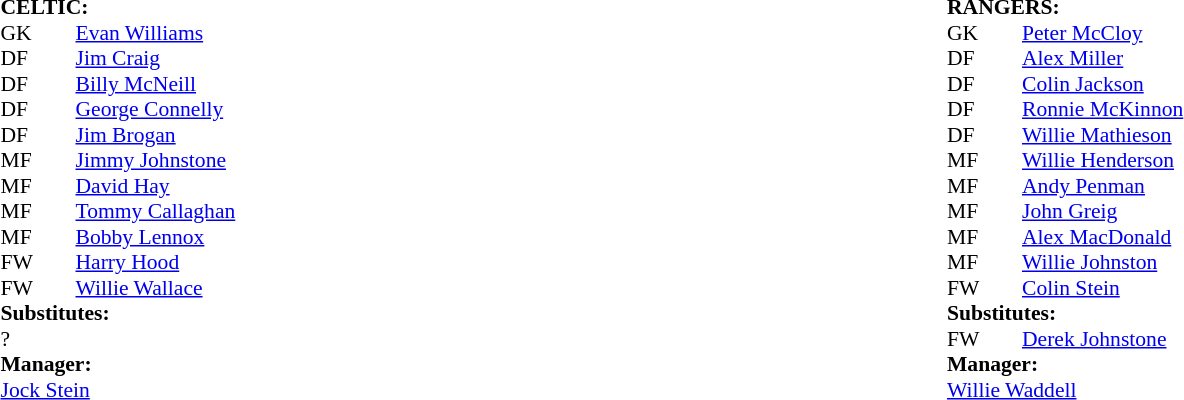<table width="100%">
<tr>
<td valign="top" width="50%"><br><table style="font-size: 90%" cellspacing="0" cellpadding="0">
<tr>
<td colspan="4"><strong>CELTIC:</strong></td>
</tr>
<tr>
<th width="25"></th>
<th width="25"></th>
</tr>
<tr>
<td>GK</td>
<td></td>
<td> <a href='#'>Evan Williams</a></td>
</tr>
<tr>
<td>DF</td>
<td></td>
<td> <a href='#'>Jim Craig</a></td>
</tr>
<tr>
<td>DF</td>
<td></td>
<td> <a href='#'>Billy McNeill</a></td>
</tr>
<tr>
<td>DF</td>
<td></td>
<td> <a href='#'>George Connelly</a></td>
</tr>
<tr>
<td>DF</td>
<td></td>
<td> <a href='#'>Jim Brogan</a></td>
</tr>
<tr>
<td>MF</td>
<td></td>
<td> <a href='#'>Jimmy Johnstone</a></td>
</tr>
<tr>
<td>MF</td>
<td></td>
<td> <a href='#'>David Hay</a></td>
</tr>
<tr>
<td>MF</td>
<td></td>
<td> <a href='#'>Tommy Callaghan</a></td>
</tr>
<tr>
<td>MF</td>
<td></td>
<td> <a href='#'>Bobby Lennox</a></td>
</tr>
<tr>
<td>FW</td>
<td></td>
<td> <a href='#'>Harry Hood</a></td>
</tr>
<tr>
<td>FW</td>
<td></td>
<td> <a href='#'>Willie Wallace</a></td>
</tr>
<tr>
<td colspan=4><strong>Substitutes:</strong></td>
</tr>
<tr>
<td>?</td>
</tr>
<tr>
<td colspan=4><strong>Manager:</strong></td>
</tr>
<tr>
<td colspan="4"> <a href='#'>Jock Stein</a></td>
</tr>
</table>
</td>
<td valign="top" width="50%"><br><table style="font-size: 90%" cellspacing="0" cellpadding="0">
<tr>
<td colspan="4"><strong>RANGERS:</strong></td>
</tr>
<tr>
<th width="25"></th>
<th width="25"></th>
</tr>
<tr>
<td>GK</td>
<td></td>
<td> <a href='#'>Peter McCloy</a></td>
</tr>
<tr>
<td>DF</td>
<td></td>
<td> <a href='#'>Alex Miller</a></td>
</tr>
<tr>
<td>DF</td>
<td></td>
<td> <a href='#'>Colin Jackson</a></td>
</tr>
<tr>
<td>DF</td>
<td></td>
<td> <a href='#'>Ronnie McKinnon</a></td>
</tr>
<tr>
<td>DF</td>
<td></td>
<td> <a href='#'>Willie Mathieson</a></td>
</tr>
<tr>
<td>MF</td>
<td></td>
<td> <a href='#'>Willie Henderson</a></td>
</tr>
<tr>
<td>MF</td>
<td></td>
<td> <a href='#'>Andy Penman</a></td>
<td></td>
<td></td>
</tr>
<tr>
<td>MF</td>
<td></td>
<td> <a href='#'>John Greig</a></td>
</tr>
<tr>
<td>MF</td>
<td></td>
<td> <a href='#'>Alex MacDonald</a></td>
</tr>
<tr>
<td>MF</td>
<td></td>
<td> <a href='#'>Willie Johnston</a></td>
</tr>
<tr>
<td>FW</td>
<td></td>
<td> <a href='#'>Colin Stein</a></td>
</tr>
<tr>
<td colspan=4><strong>Substitutes:</strong></td>
</tr>
<tr>
<td>FW</td>
<td></td>
<td> <a href='#'>Derek Johnstone</a></td>
<td></td>
<td></td>
</tr>
<tr>
<td colspan=4><strong>Manager:</strong></td>
</tr>
<tr>
<td colspan="4"> <a href='#'>Willie Waddell</a></td>
</tr>
</table>
</td>
</tr>
</table>
